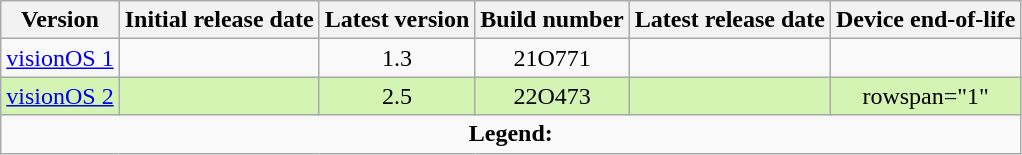<table class=wikitable style="text-align:center;">
<tr>
<th>Version</th>
<th>Initial release date</th>
<th>Latest version</th>
<th>Build number</th>
<th>Latest release date</th>
<th>Device end-of-life</th>
</tr>
<tr>
<td><a href='#'>visionOS 1</a></td>
<td></td>
<td>1.3</td>
<td>21O771</td>
<td></td>
<td></td>
</tr>
<tr style="background:#d4f4b4;">
<td rowspan="1"><a href='#'>visionOS 2</a></td>
<td rowspan="1"></td>
<td>2.5</td>
<td>22O473</td>
<td></td>
<td>rowspan="1" </td>
</tr>
<tr>
<td colspan="6"><strong>Legend:</strong>    </td>
</tr>
</table>
